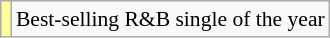<table class="wikitable plainrowheaders" style="font-size:90%;">
<tr>
<td bgcolor=#FFFF99 align=center></td>
<td>Best-selling R&B single of the year</td>
</tr>
</table>
